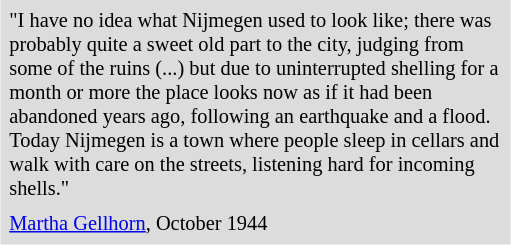<table class="toccolours" style="float: right; margin-left: 1em; margin-right: 2em; font-size: 85%; background:#DCDCDC; color:black; width:25em; max-width: 30%;" cellspacing="5">
<tr>
<td style="text-align: left;">"I have no idea what Nijmegen used to look like; there was probably quite a sweet old part to the city, judging from some of the ruins (...) but due to uninterrupted shelling for a month or more the place looks now as if it had been abandoned years ago, following an earthquake and a flood. Today Nijmegen is a town where people sleep in cellars and walk with care on the streets, listening hard for incoming shells."</td>
</tr>
<tr>
<td style="text-align: left;"><a href='#'>Martha Gellhorn</a>, October 1944</td>
</tr>
</table>
